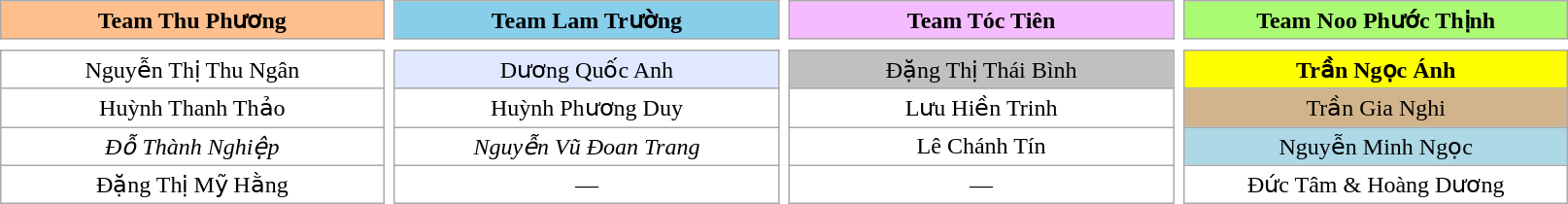<table class="wikitable" style="border:none;background:transparent;text-align:center;margin:auto">
<tr>
<td bgcolor="#ffbf8c" style="width:16em"><strong>Team Thu Phương</strong></td>
<td style="border:none" bgcolor="transparent"></td>
<td bgcolor="#87ceeb" style="width:16em"><strong>Team Lam Trường</strong></td>
<td style="border:none" bgcolor="transparent"></td>
<td bgcolor="#f4bbff" style="width:16em"><strong>Team Tóc Tiên</strong></td>
<td style="border:none" bgcolor="transparent"></td>
<td bgcolor="#aafa73" style="width:16em"><strong>Team Noo Phước Thịnh</strong></td>
</tr>
<tr style="border:none" bgcolor="transparent">
<td style="border:none" bgcolor="transparent"></td>
</tr>
<tr>
<td bgcolor="">Nguyễn Thị Thu Ngân</td>
<td rowspan="10" style="border:none" bgcolor="transparent"></td>
<td bgcolor="E0E8FF">Dương Quốc Anh</td>
<td rowspan="10" style="border:none" bgcolor="transparent"></td>
<td bgcolor="silver">Đặng Thị Thái Bình</td>
<td rowspan="10" style="border:none" bgcolor="transparent"></td>
<td bgcolor="yellow"><strong>Trần Ngọc Ánh</strong></td>
</tr>
<tr>
<td>Huỳnh Thanh Thảo</td>
<td>Huỳnh Phương Duy</td>
<td>Lưu Hiền Trinh</td>
<td bgcolor="tan">Trần Gia Nghi</td>
</tr>
<tr>
<td><em>Đỗ Thành Nghiệp</em></td>
<td><em>Nguyễn Vũ Đoan Trang</em></td>
<td>Lê Chánh Tín</td>
<td bgcolor="lightblue">Nguyễn Minh Ngọc</td>
</tr>
<tr>
<td>Đặng Thị Mỹ Hằng</td>
<td>—</td>
<td>—</td>
<td>Đức Tâm & Hoàng Dương</td>
</tr>
<tr>
</tr>
</table>
